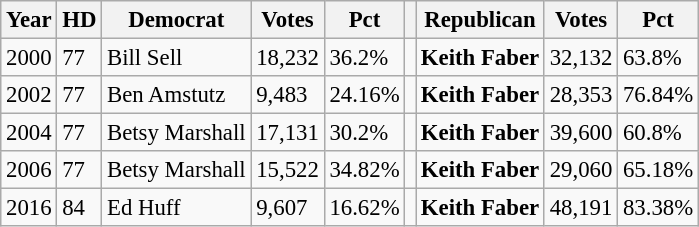<table class="wikitable" style="font-size:95%">
<tr>
<th>Year</th>
<th>HD</th>
<th>Democrat</th>
<th>Votes</th>
<th>Pct</th>
<th></th>
<th>Republican</th>
<th>Votes</th>
<th>Pct</th>
</tr>
<tr>
<td>2000</td>
<td>77</td>
<td>Bill Sell</td>
<td>18,232</td>
<td>36.2%</td>
<td></td>
<td><strong>Keith Faber</strong></td>
<td>32,132</td>
<td>63.8%</td>
</tr>
<tr>
<td>2002</td>
<td>77</td>
<td>Ben Amstutz</td>
<td>9,483</td>
<td>24.16%</td>
<td></td>
<td><strong>Keith Faber</strong></td>
<td>28,353</td>
<td>76.84%</td>
</tr>
<tr>
<td>2004</td>
<td>77</td>
<td>Betsy Marshall</td>
<td>17,131</td>
<td>30.2%</td>
<td></td>
<td><strong>Keith Faber</strong></td>
<td>39,600</td>
<td>60.8%</td>
</tr>
<tr>
<td>2006</td>
<td>77</td>
<td>Betsy Marshall</td>
<td>15,522</td>
<td>34.82%</td>
<td></td>
<td><strong>Keith Faber</strong></td>
<td>29,060</td>
<td>65.18%</td>
</tr>
<tr>
<td>2016</td>
<td>84</td>
<td>Ed Huff</td>
<td>9,607</td>
<td>16.62%</td>
<td></td>
<td><strong>Keith Faber</strong></td>
<td>48,191</td>
<td>83.38%</td>
</tr>
</table>
